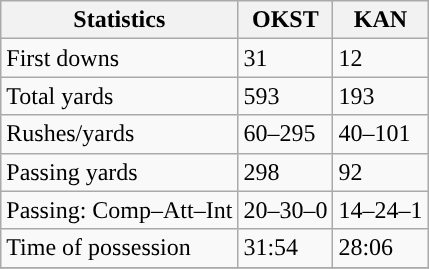<table class="wikitable" style="float: left;">
<tr>
<th>Statistics</th>
<th>OKST</th>
<th>KAN</th>
</tr>
<tr>
<td>First downs</td>
<td>31</td>
<td>12</td>
</tr>
<tr>
<td>Total yards</td>
<td>593</td>
<td>193</td>
</tr>
<tr>
<td>Rushes/yards</td>
<td>60–295</td>
<td>40–101</td>
</tr>
<tr>
<td>Passing yards</td>
<td>298</td>
<td>92</td>
</tr>
<tr>
<td>Passing: Comp–Att–Int</td>
<td>20–30–0</td>
<td>14–24–1</td>
</tr>
<tr>
<td>Time of possession</td>
<td>31:54</td>
<td>28:06</td>
</tr>
<tr>
</tr>
</table>
